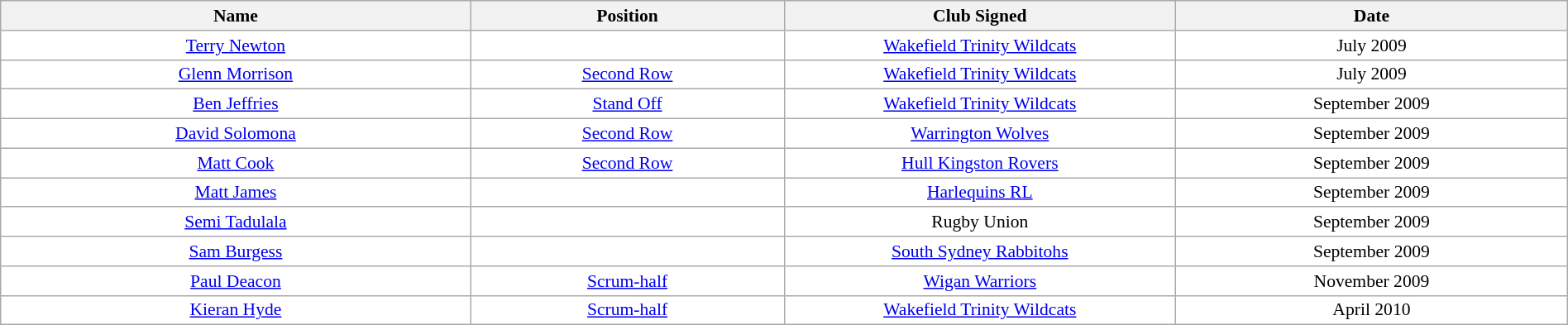<table class="wikitable sortable" width="100%" style="font-size:90%">
<tr bgcolor="#efefef">
<th width=30%>Name</th>
<th !width=30%>Position</th>
<th width=25%>Club Signed</th>
<th width=25%>Date</th>
</tr>
<tr bgcolor=#FFFFFF>
<td align=center><a href='#'>Terry Newton</a></td>
<td align=center></td>
<td align=center><a href='#'>Wakefield Trinity Wildcats</a></td>
<td align=center>July 2009</td>
</tr>
<tr bgcolor=#FFFFFF>
<td align=center><a href='#'>Glenn Morrison</a></td>
<td align=center><a href='#'>Second Row</a></td>
<td align=center><a href='#'>Wakefield Trinity Wildcats</a></td>
<td align=center>July 2009</td>
</tr>
<tr bgcolor=#FFFFFF>
<td align=center><a href='#'>Ben Jeffries</a></td>
<td align=center><a href='#'>Stand Off</a></td>
<td align=center><a href='#'>Wakefield Trinity Wildcats</a></td>
<td align=center>September 2009</td>
</tr>
<tr bgcolor=#FFFFFF>
<td align=center><a href='#'>David Solomona</a></td>
<td align=center><a href='#'>Second Row</a></td>
<td align=center><a href='#'>Warrington Wolves</a></td>
<td align=center>September 2009</td>
</tr>
<tr bgcolor=#FFFFFF>
<td align=center><a href='#'>Matt Cook</a></td>
<td align=center><a href='#'>Second Row</a></td>
<td align=center><a href='#'>Hull Kingston Rovers</a></td>
<td align=center>September 2009</td>
</tr>
<tr bgcolor=#FFFFFF>
<td align=center><a href='#'>Matt James</a></td>
<td align=center></td>
<td align=center><a href='#'>Harlequins RL</a></td>
<td align=center>September 2009</td>
</tr>
<tr bgcolor=#FFFFFF>
<td align=center><a href='#'>Semi Tadulala</a></td>
<td align=center></td>
<td align=center>Rugby Union</td>
<td align=center>September 2009</td>
</tr>
<tr bgcolor=#FFFFFF>
<td align=center><a href='#'>Sam Burgess</a></td>
<td align=center></td>
<td align=center><a href='#'>South Sydney Rabbitohs</a></td>
<td align=center>September 2009</td>
</tr>
<tr bgcolor=#FFFFFF>
<td align=center><a href='#'>Paul Deacon</a></td>
<td align=center><a href='#'>Scrum-half</a></td>
<td align=center><a href='#'>Wigan Warriors</a></td>
<td align=center>November 2009</td>
</tr>
<tr bgcolor=#FFFFFF>
<td align=center><a href='#'>Kieran Hyde</a></td>
<td align=center><a href='#'>Scrum-half</a></td>
<td align=center><a href='#'>Wakefield Trinity Wildcats</a></td>
<td align=center>April 2010</td>
</tr>
</table>
